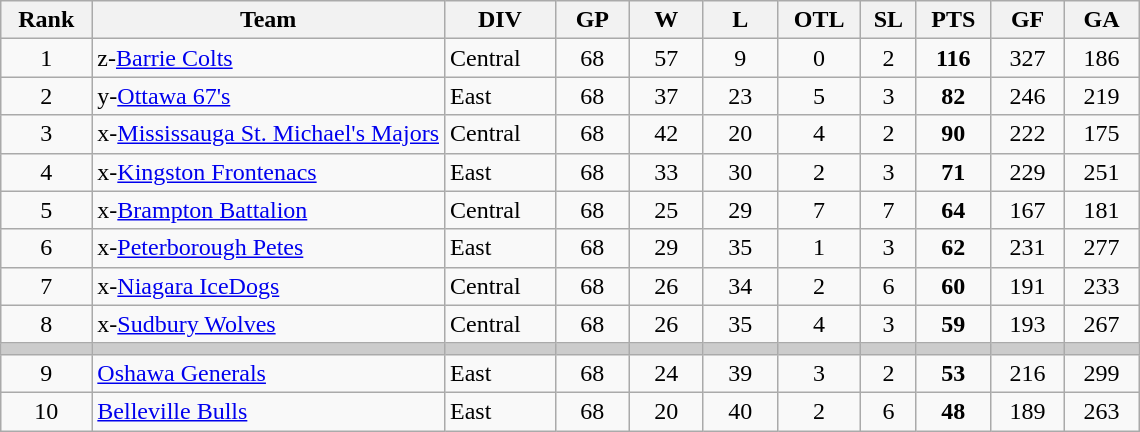<table class="wikitable sortable" style="text-align:center">
<tr>
<th>Rank</th>
<th width="31%">Team</th>
<th>DIV</th>
<th width="6.5%">GP</th>
<th width="6.5%">W</th>
<th width="6.5%">L</th>
<th>OTL</th>
<th>SL</th>
<th>PTS</th>
<th width="6.5%">GF</th>
<th width="6.5%">GA</th>
</tr>
<tr>
<td>1</td>
<td align=left>z-<a href='#'>Barrie Colts</a></td>
<td align=left>Central</td>
<td>68</td>
<td>57</td>
<td>9</td>
<td>0</td>
<td>2</td>
<td><strong>116</strong></td>
<td>327</td>
<td>186</td>
</tr>
<tr>
<td>2</td>
<td align=left>y-<a href='#'>Ottawa 67's</a></td>
<td align=left>East</td>
<td>68</td>
<td>37</td>
<td>23</td>
<td>5</td>
<td>3</td>
<td><strong>82</strong></td>
<td>246</td>
<td>219</td>
</tr>
<tr>
<td>3</td>
<td align=left>x-<a href='#'>Mississauga St. Michael's Majors</a></td>
<td align=left>Central</td>
<td>68</td>
<td>42</td>
<td>20</td>
<td>4</td>
<td>2</td>
<td><strong>90</strong></td>
<td>222</td>
<td>175</td>
</tr>
<tr>
<td>4</td>
<td align=left>x-<a href='#'>Kingston Frontenacs</a></td>
<td align=left>East</td>
<td>68</td>
<td>33</td>
<td>30</td>
<td>2</td>
<td>3</td>
<td><strong>71</strong></td>
<td>229</td>
<td>251</td>
</tr>
<tr>
<td>5</td>
<td align=left>x-<a href='#'>Brampton Battalion</a></td>
<td align=left>Central</td>
<td>68</td>
<td>25</td>
<td>29</td>
<td>7</td>
<td>7</td>
<td><strong>64</strong></td>
<td>167</td>
<td>181</td>
</tr>
<tr>
<td>6</td>
<td align=left>x-<a href='#'>Peterborough Petes</a></td>
<td align=left>East</td>
<td>68</td>
<td>29</td>
<td>35</td>
<td>1</td>
<td>3</td>
<td><strong>62</strong></td>
<td>231</td>
<td>277</td>
</tr>
<tr>
<td>7</td>
<td align=left>x-<a href='#'>Niagara IceDogs</a></td>
<td align=left>Central</td>
<td>68</td>
<td>26</td>
<td>34</td>
<td>2</td>
<td>6</td>
<td><strong>60</strong></td>
<td>191</td>
<td>233</td>
</tr>
<tr>
<td>8</td>
<td align=left>x-<a href='#'>Sudbury Wolves</a></td>
<td align=left>Central</td>
<td>68</td>
<td>26</td>
<td>35</td>
<td>4</td>
<td>3</td>
<td><strong>59</strong></td>
<td>193</td>
<td>267</td>
</tr>
<tr style="background-color:#cccccc;">
<td></td>
<td></td>
<td></td>
<td></td>
<td></td>
<td></td>
<td></td>
<td></td>
<td></td>
<td></td>
<td></td>
</tr>
<tr>
<td>9</td>
<td align=left><a href='#'>Oshawa Generals</a></td>
<td align=left>East</td>
<td>68</td>
<td>24</td>
<td>39</td>
<td>3</td>
<td>2</td>
<td><strong>53</strong></td>
<td>216</td>
<td>299</td>
</tr>
<tr>
<td>10</td>
<td align=left><a href='#'>Belleville Bulls</a></td>
<td align=left>East</td>
<td>68</td>
<td>20</td>
<td>40</td>
<td>2</td>
<td>6</td>
<td><strong>48</strong></td>
<td>189</td>
<td>263</td>
</tr>
</table>
